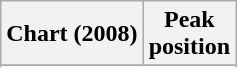<table class="wikitable sortable">
<tr>
<th>Chart (2008)</th>
<th>Peak<br>position</th>
</tr>
<tr>
</tr>
<tr>
</tr>
<tr>
</tr>
</table>
